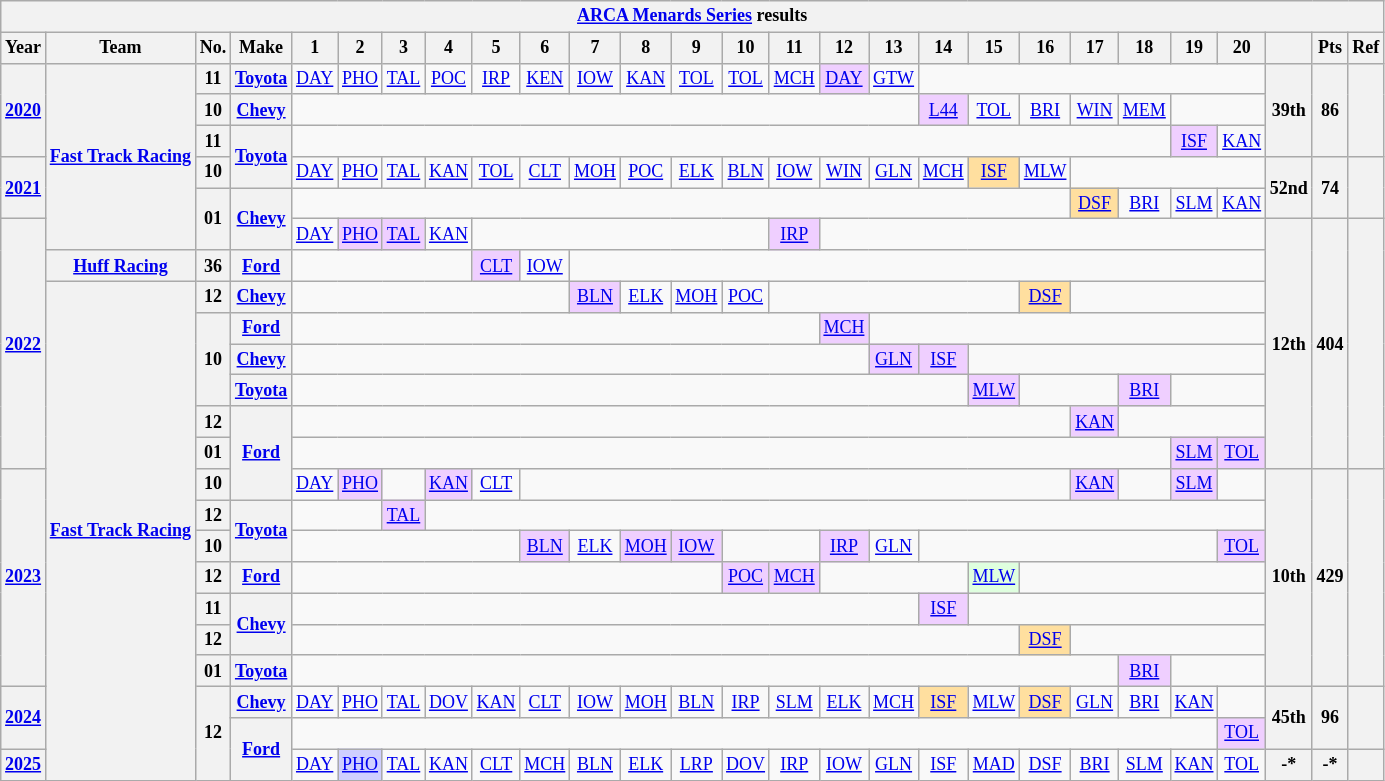<table class="wikitable" style="text-align:center; font-size:75%">
<tr>
<th colspan="27"><a href='#'>ARCA Menards Series</a> results</th>
</tr>
<tr>
<th>Year</th>
<th>Team</th>
<th>No.</th>
<th>Make</th>
<th>1</th>
<th>2</th>
<th>3</th>
<th>4</th>
<th>5</th>
<th>6</th>
<th>7</th>
<th>8</th>
<th>9</th>
<th>10</th>
<th>11</th>
<th>12</th>
<th>13</th>
<th>14</th>
<th>15</th>
<th>16</th>
<th>17</th>
<th>18</th>
<th>19</th>
<th>20</th>
<th></th>
<th>Pts</th>
<th>Ref</th>
</tr>
<tr>
<th rowspan=3><a href='#'>2020</a></th>
<th rowspan=6><a href='#'>Fast Track Racing</a></th>
<th>11</th>
<th><a href='#'>Toyota</a></th>
<td><a href='#'>DAY</a></td>
<td><a href='#'>PHO</a></td>
<td><a href='#'>TAL</a></td>
<td><a href='#'>POC</a></td>
<td><a href='#'>IRP</a></td>
<td><a href='#'>KEN</a></td>
<td><a href='#'>IOW</a></td>
<td><a href='#'>KAN</a></td>
<td><a href='#'>TOL</a></td>
<td><a href='#'>TOL</a></td>
<td><a href='#'>MCH</a></td>
<td style="background:#EFCFFF;"><a href='#'>DAY</a><br></td>
<td><a href='#'>GTW</a></td>
<td colspan=7></td>
<th rowspan=3>39th</th>
<th rowspan=3>86</th>
<th rowspan=3></th>
</tr>
<tr>
<th>10</th>
<th><a href='#'>Chevy</a></th>
<td colspan=13></td>
<td style="background:#EFCFFF;"><a href='#'>L44</a><br></td>
<td><a href='#'>TOL</a></td>
<td><a href='#'>BRI</a></td>
<td><a href='#'>WIN</a></td>
<td><a href='#'>MEM</a></td>
<td colspan=2></td>
</tr>
<tr>
<th>11</th>
<th rowspan=2><a href='#'>Toyota</a></th>
<td colspan=18></td>
<td style="background:#EFCFFF;"><a href='#'>ISF</a><br></td>
<td><a href='#'>KAN</a></td>
</tr>
<tr>
<th rowspan=2><a href='#'>2021</a></th>
<th>10</th>
<td><a href='#'>DAY</a></td>
<td><a href='#'>PHO</a></td>
<td><a href='#'>TAL</a></td>
<td><a href='#'>KAN</a></td>
<td><a href='#'>TOL</a></td>
<td><a href='#'>CLT</a></td>
<td><a href='#'>MOH</a></td>
<td><a href='#'>POC</a></td>
<td><a href='#'>ELK</a></td>
<td><a href='#'>BLN</a></td>
<td><a href='#'>IOW</a></td>
<td><a href='#'>WIN</a></td>
<td><a href='#'>GLN</a></td>
<td><a href='#'>MCH</a></td>
<td style="background:#FFDF9F;"><a href='#'>ISF</a><br></td>
<td><a href='#'>MLW</a></td>
<td colspan=4></td>
<th rowspan=2>52nd</th>
<th rowspan=2>74</th>
<th rowspan=2></th>
</tr>
<tr>
<th rowspan=2>01</th>
<th rowspan=2><a href='#'>Chevy</a></th>
<td colspan=16></td>
<td style="background:#FFDF9F;"><a href='#'>DSF</a><br></td>
<td><a href='#'>BRI</a></td>
<td><a href='#'>SLM</a></td>
<td><a href='#'>KAN</a></td>
</tr>
<tr>
<th rowspan=8><a href='#'>2022</a></th>
<td><a href='#'>DAY</a></td>
<td style="background:#EFCFFF;"><a href='#'>PHO</a><br></td>
<td style="background:#EFCFFF;"><a href='#'>TAL</a><br></td>
<td><a href='#'>KAN</a></td>
<td colspan=6></td>
<td style="background:#EFCFFF;"><a href='#'>IRP</a><br></td>
<td colspan=9></td>
<th rowspan=8>12th</th>
<th rowspan=8>404</th>
<th rowspan=8></th>
</tr>
<tr>
<th><a href='#'>Huff Racing</a></th>
<th>36</th>
<th><a href='#'>Ford</a></th>
<td colspan=4></td>
<td style="background:#EFCFFF;"><a href='#'>CLT</a><br></td>
<td><a href='#'>IOW</a></td>
<td colspan=16></td>
</tr>
<tr>
<th rowspan=16><a href='#'>Fast Track Racing</a></th>
<th>12</th>
<th><a href='#'>Chevy</a></th>
<td colspan=6></td>
<td style="background:#EFCFFF;"><a href='#'>BLN</a><br></td>
<td><a href='#'>ELK</a></td>
<td><a href='#'>MOH</a></td>
<td><a href='#'>POC</a></td>
<td colspan=5></td>
<td style="background:#FFDF9F;"><a href='#'>DSF</a><br></td>
<td colspan=4></td>
</tr>
<tr>
<th rowspan=3>10</th>
<th><a href='#'>Ford</a></th>
<td colspan=11></td>
<td style="background:#EFCFFF;"><a href='#'>MCH</a><br></td>
<td colspan=8></td>
</tr>
<tr>
<th><a href='#'>Chevy</a></th>
<td colspan=12></td>
<td style="background:#EFCFFF;"><a href='#'>GLN</a><br></td>
<td style="background:#EFCFFF;"><a href='#'>ISF</a><br></td>
<td colspan=6></td>
</tr>
<tr>
<th><a href='#'>Toyota</a></th>
<td colspan=14></td>
<td style="background:#EFCFFF;"><a href='#'>MLW</a><br></td>
<td colspan=2></td>
<td style="background:#EFCFFF;"><a href='#'>BRI</a><br></td>
<td colspan=2></td>
</tr>
<tr>
<th>12</th>
<th rowspan=3><a href='#'>Ford</a></th>
<td colspan=16></td>
<td style="background:#EFCFFF;"><a href='#'>KAN</a><br></td>
<td colspan=3></td>
</tr>
<tr>
<th>01</th>
<td colspan=18></td>
<td style="background:#EFCFFF;"><a href='#'>SLM</a><br></td>
<td style="background:#EFCFFF;"><a href='#'>TOL</a><br></td>
</tr>
<tr>
<th rowspan=7><a href='#'>2023</a></th>
<th>10</th>
<td><a href='#'>DAY</a></td>
<td style="background:#EFCFFF;"><a href='#'>PHO</a><br></td>
<td></td>
<td style="background:#EFCFFF;"><a href='#'>KAN</a><br></td>
<td><a href='#'>CLT</a></td>
<td colspan=11></td>
<td style="background:#EFCFFF;"><a href='#'>KAN</a><br></td>
<td></td>
<td style="background:#EFCFFF;"><a href='#'>SLM</a><br></td>
<td></td>
<th rowspan=7>10th</th>
<th rowspan=7>429</th>
<th rowspan=7></th>
</tr>
<tr>
<th>12</th>
<th rowspan=2><a href='#'>Toyota</a></th>
<td colspan=2></td>
<td style="background:#EFCFFF;"><a href='#'>TAL</a><br></td>
<td colspan=17></td>
</tr>
<tr>
<th>10</th>
<td colspan=5></td>
<td style="background:#EFCFFF;"><a href='#'>BLN</a><br></td>
<td><a href='#'>ELK</a></td>
<td style="background:#EFCFFF;"><a href='#'>MOH</a><br></td>
<td style="background:#EFCFFF;"><a href='#'>IOW</a><br></td>
<td colspan=2></td>
<td style="background:#EFCFFF;"><a href='#'>IRP</a><br></td>
<td><a href='#'>GLN</a></td>
<td colspan=6></td>
<td style="background:#EFCFFF;"><a href='#'>TOL</a><br></td>
</tr>
<tr>
<th>12</th>
<th><a href='#'>Ford</a></th>
<td colspan=9></td>
<td style="background:#EFCFFF;"><a href='#'>POC</a><br></td>
<td style="background:#EFCFFF;"><a href='#'>MCH</a><br></td>
<td colspan=3></td>
<td style="background:#DFFFDF;"><a href='#'>MLW</a><br></td>
<td colspan=5></td>
</tr>
<tr>
<th>11</th>
<th rowspan=2><a href='#'>Chevy</a></th>
<td colspan=13></td>
<td style="background:#EFCFFF;"><a href='#'>ISF</a><br></td>
<td colspan=6></td>
</tr>
<tr>
<th>12</th>
<td colspan=15></td>
<td style="background:#FFDF9F;"><a href='#'>DSF</a><br></td>
<td colspan=4></td>
</tr>
<tr>
<th>01</th>
<th><a href='#'>Toyota</a></th>
<td colspan=17></td>
<td style="background:#EFCFFF;"><a href='#'>BRI</a><br></td>
<td colspan=2></td>
</tr>
<tr>
<th rowspan=2><a href='#'>2024</a></th>
<th rowspan=3>12</th>
<th><a href='#'>Chevy</a></th>
<td><a href='#'>DAY</a></td>
<td><a href='#'>PHO</a></td>
<td><a href='#'>TAL</a></td>
<td><a href='#'>DOV</a></td>
<td><a href='#'>KAN</a></td>
<td><a href='#'>CLT</a></td>
<td><a href='#'>IOW</a></td>
<td><a href='#'>MOH</a></td>
<td><a href='#'>BLN</a></td>
<td><a href='#'>IRP</a></td>
<td><a href='#'>SLM</a></td>
<td><a href='#'>ELK</a></td>
<td><a href='#'>MCH</a></td>
<td style="background:#FFDF9F;"><a href='#'>ISF</a><br></td>
<td><a href='#'>MLW</a></td>
<td style="background:#FFDF9F;"><a href='#'>DSF</a><br></td>
<td><a href='#'>GLN</a></td>
<td><a href='#'>BRI</a></td>
<td><a href='#'>KAN</a></td>
<td></td>
<th rowspan=2>45th</th>
<th rowspan=2>96</th>
<th rowspan=2></th>
</tr>
<tr>
<th rowspan=2><a href='#'>Ford</a></th>
<td colspan=19></td>
<td style="background:#EFCFFF;"><a href='#'>TOL</a><br></td>
</tr>
<tr>
<th><a href='#'>2025</a></th>
<td><a href='#'>DAY</a></td>
<td style="background:#CFCFFF;"><a href='#'>PHO</a><br></td>
<td><a href='#'>TAL</a></td>
<td><a href='#'>KAN</a></td>
<td><a href='#'>CLT</a></td>
<td><a href='#'>MCH</a></td>
<td><a href='#'>BLN</a></td>
<td><a href='#'>ELK</a></td>
<td><a href='#'>LRP</a></td>
<td><a href='#'>DOV</a></td>
<td><a href='#'>IRP</a></td>
<td><a href='#'>IOW</a></td>
<td><a href='#'>GLN</a></td>
<td><a href='#'>ISF</a></td>
<td><a href='#'>MAD</a></td>
<td><a href='#'>DSF</a></td>
<td><a href='#'>BRI</a></td>
<td><a href='#'>SLM</a></td>
<td><a href='#'>KAN</a></td>
<td><a href='#'>TOL</a></td>
<th>-*</th>
<th>-*</th>
<th></th>
</tr>
</table>
